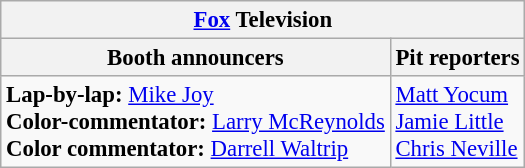<table class="wikitable" style="font-size: 95%;">
<tr>
<th colspan="2"><a href='#'>Fox</a> Television</th>
</tr>
<tr>
<th>Booth announcers</th>
<th>Pit reporters</th>
</tr>
<tr>
<td><strong>Lap-by-lap:</strong> <a href='#'>Mike Joy</a><br><strong>Color-commentator:</strong> <a href='#'>Larry McReynolds</a><br><strong>Color commentator:</strong> <a href='#'>Darrell Waltrip</a></td>
<td><a href='#'>Matt Yocum</a><br><a href='#'>Jamie Little</a><br><a href='#'>Chris Neville</a></td>
</tr>
</table>
